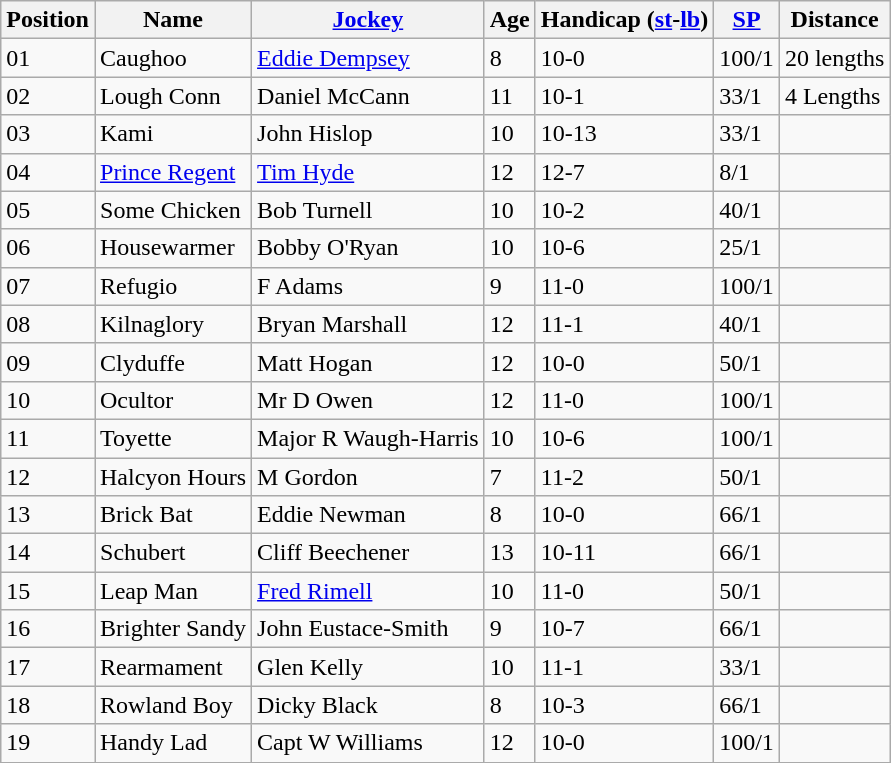<table class="wikitable sortable">
<tr>
<th>Position</th>
<th>Name</th>
<th><a href='#'>Jockey</a></th>
<th data-sort-type="number">Age</th>
<th>Handicap (<a href='#'>st</a>-<a href='#'>lb</a>)</th>
<th><a href='#'>SP</a></th>
<th>Distance</th>
</tr>
<tr>
<td>01</td>
<td>Caughoo</td>
<td><a href='#'>Eddie Dempsey</a></td>
<td>8</td>
<td>10-0</td>
<td>100/1</td>
<td>20 lengths</td>
</tr>
<tr>
<td>02</td>
<td>Lough Conn</td>
<td>Daniel McCann</td>
<td>11</td>
<td>10-1</td>
<td>33/1</td>
<td>4 Lengths</td>
</tr>
<tr>
<td>03</td>
<td>Kami</td>
<td>John Hislop</td>
<td>10</td>
<td>10-13</td>
<td>33/1</td>
<td></td>
</tr>
<tr>
<td>04</td>
<td><a href='#'>Prince Regent</a></td>
<td><a href='#'>Tim Hyde</a></td>
<td>12</td>
<td>12-7</td>
<td>8/1</td>
<td></td>
</tr>
<tr>
<td>05</td>
<td>Some Chicken</td>
<td>Bob Turnell</td>
<td>10</td>
<td>10-2</td>
<td>40/1</td>
<td></td>
</tr>
<tr>
<td>06</td>
<td>Housewarmer</td>
<td>Bobby O'Ryan</td>
<td>10</td>
<td>10-6</td>
<td>25/1</td>
<td></td>
</tr>
<tr>
<td>07</td>
<td>Refugio</td>
<td>F Adams</td>
<td>9</td>
<td>11-0</td>
<td>100/1</td>
<td></td>
</tr>
<tr>
<td>08</td>
<td>Kilnaglory</td>
<td>Bryan Marshall</td>
<td>12</td>
<td>11-1</td>
<td>40/1</td>
<td></td>
</tr>
<tr>
<td>09</td>
<td>Clyduffe</td>
<td>Matt Hogan</td>
<td>12</td>
<td>10-0</td>
<td>50/1</td>
<td></td>
</tr>
<tr>
<td>10</td>
<td>Ocultor</td>
<td>Mr D Owen</td>
<td>12</td>
<td>11-0</td>
<td>100/1</td>
<td></td>
</tr>
<tr>
<td>11</td>
<td>Toyette</td>
<td>Major R Waugh-Harris</td>
<td>10</td>
<td>10-6</td>
<td>100/1</td>
<td></td>
</tr>
<tr>
<td>12</td>
<td>Halcyon Hours</td>
<td>M Gordon</td>
<td>7</td>
<td>11-2</td>
<td>50/1</td>
<td></td>
</tr>
<tr>
<td>13</td>
<td>Brick Bat</td>
<td>Eddie Newman</td>
<td>8</td>
<td>10-0</td>
<td>66/1</td>
<td></td>
</tr>
<tr>
<td>14</td>
<td>Schubert</td>
<td>Cliff Beechener</td>
<td>13</td>
<td>10-11</td>
<td>66/1</td>
<td></td>
</tr>
<tr>
<td>15</td>
<td>Leap Man</td>
<td><a href='#'>Fred Rimell</a></td>
<td>10</td>
<td>11-0</td>
<td>50/1</td>
<td></td>
</tr>
<tr>
<td>16</td>
<td>Brighter Sandy</td>
<td>John Eustace-Smith</td>
<td>9</td>
<td>10-7</td>
<td>66/1</td>
<td></td>
</tr>
<tr>
<td>17</td>
<td>Rearmament</td>
<td>Glen Kelly</td>
<td>10</td>
<td>11-1</td>
<td>33/1</td>
<td></td>
</tr>
<tr>
<td>18</td>
<td>Rowland Boy</td>
<td>Dicky Black</td>
<td>8</td>
<td>10-3</td>
<td>66/1</td>
<td></td>
</tr>
<tr>
<td>19</td>
<td>Handy Lad</td>
<td>Capt W Williams</td>
<td>12</td>
<td>10-0</td>
<td>100/1</td>
<td></td>
</tr>
<tr>
</tr>
</table>
